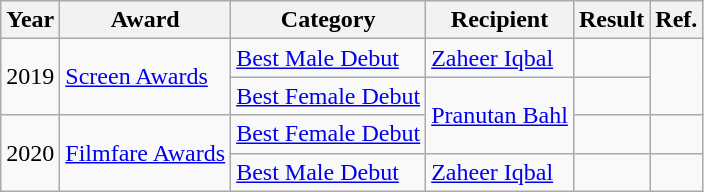<table class="wikitable">
<tr>
<th>Year</th>
<th>Award</th>
<th>Category</th>
<th>Recipient</th>
<th>Result</th>
<th>Ref.</th>
</tr>
<tr>
<td rowspan="2">2019</td>
<td rowspan="2"><a href='#'>Screen Awards</a></td>
<td><a href='#'>Best Male Debut</a></td>
<td><a href='#'>Zaheer Iqbal</a></td>
<td></td>
<td rowspan="2"></td>
</tr>
<tr>
<td><a href='#'>Best Female Debut</a></td>
<td rowspan="2"><a href='#'>Pranutan Bahl</a></td>
<td></td>
</tr>
<tr>
<td rowspan="2">2020</td>
<td rowspan="2"><a href='#'>Filmfare Awards</a></td>
<td><a href='#'>Best Female Debut</a></td>
<td></td>
<td></td>
</tr>
<tr>
<td><a href='#'>Best Male Debut</a></td>
<td rowspan="3"><a href='#'>Zaheer Iqbal</a></td>
<td></td>
<td></td>
</tr>
</table>
